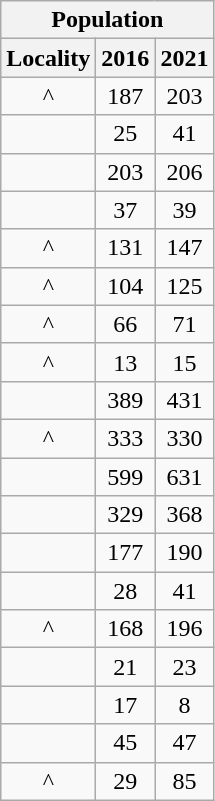<table class="wikitable" style="text-align:center;">
<tr>
<th colspan="3" style="text-align:center;  font-weight:bold">Population</th>
</tr>
<tr>
<th style="text-align:center; background:  font-weight:bold">Locality</th>
<th style="text-align:center; background:  font-weight:bold"><strong>2016</strong></th>
<th style="text-align:center; background:  font-weight:bold"><strong>2021</strong></th>
</tr>
<tr>
<td>^</td>
<td>187</td>
<td>203</td>
</tr>
<tr>
<td></td>
<td>25</td>
<td>41</td>
</tr>
<tr>
<td></td>
<td>203</td>
<td>206</td>
</tr>
<tr>
<td></td>
<td>37</td>
<td>39</td>
</tr>
<tr>
<td>^</td>
<td>131</td>
<td>147</td>
</tr>
<tr>
<td>^</td>
<td>104</td>
<td>125</td>
</tr>
<tr>
<td>^</td>
<td>66</td>
<td>71</td>
</tr>
<tr>
<td>^</td>
<td>13</td>
<td>15</td>
</tr>
<tr>
<td></td>
<td>389</td>
<td>431</td>
</tr>
<tr>
<td>^</td>
<td>333</td>
<td>330</td>
</tr>
<tr>
<td></td>
<td>599</td>
<td>631</td>
</tr>
<tr>
<td></td>
<td>329</td>
<td>368</td>
</tr>
<tr>
<td></td>
<td>177</td>
<td>190</td>
</tr>
<tr>
<td></td>
<td>28</td>
<td>41</td>
</tr>
<tr>
<td>^</td>
<td>168</td>
<td>196</td>
</tr>
<tr>
<td></td>
<td>21</td>
<td>23</td>
</tr>
<tr>
<td></td>
<td>17</td>
<td>8</td>
</tr>
<tr>
<td></td>
<td>45</td>
<td>47</td>
</tr>
<tr>
<td>^</td>
<td>29</td>
<td>85</td>
</tr>
</table>
